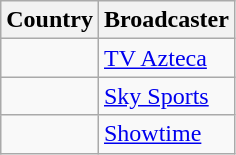<table class="wikitable">
<tr>
<th align=center>Country</th>
<th align=center>Broadcaster</th>
</tr>
<tr>
<td></td>
<td><a href='#'>TV Azteca</a></td>
</tr>
<tr>
<td></td>
<td><a href='#'>Sky Sports</a></td>
</tr>
<tr>
<td></td>
<td><a href='#'>Showtime</a></td>
</tr>
</table>
